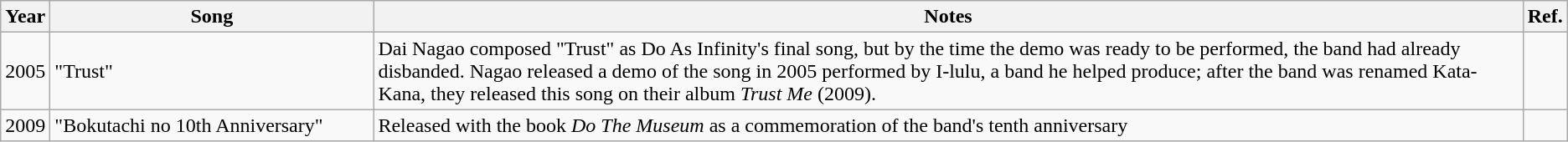<table class="wikitable" border="1">
<tr>
<th rowspan="1">Year</th>
<th rowspan="1" width="250">Song</th>
<th rowspan="1">Notes</th>
<th rowspan="1">Ref.</th>
</tr>
<tr>
<td>2005</td>
<td>"Trust"</td>
<td>Dai Nagao composed "Trust" as Do As Infinity's final song, but by the time the demo was ready to be performed, the band had already disbanded. Nagao released a demo of the song in 2005 performed by I-lulu, a band he helped produce; after the band was renamed Kata-Kana, they released this song on their album <em>Trust Me</em> (2009).</td>
<td align="center"></td>
</tr>
<tr>
<td>2009</td>
<td>"Bokutachi no 10th Anniversary"</td>
<td>Released with the book <em>Do The Museum</em> as a commemoration of the band's tenth anniversary</td>
<td align="center"></td>
</tr>
</table>
